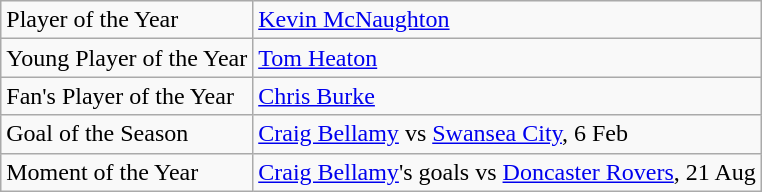<table class="wikitable">
<tr>
<td>Player of the Year</td>
<td><a href='#'>Kevin McNaughton</a></td>
</tr>
<tr>
<td>Young Player of the Year</td>
<td><a href='#'>Tom Heaton</a></td>
</tr>
<tr>
<td>Fan's Player of the Year</td>
<td><a href='#'>Chris Burke</a></td>
</tr>
<tr>
<td>Goal of the Season</td>
<td><a href='#'>Craig Bellamy</a> vs <a href='#'>Swansea City</a>, 6 Feb</td>
</tr>
<tr>
<td>Moment of the Year</td>
<td><a href='#'>Craig Bellamy</a>'s goals vs <a href='#'>Doncaster Rovers</a>, 21 Aug</td>
</tr>
</table>
